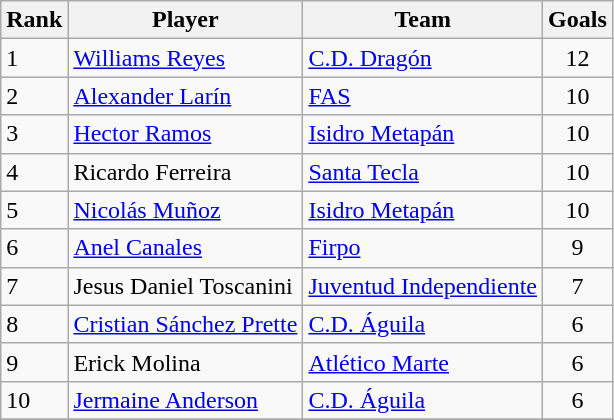<table class="wikitable">
<tr>
<th>Rank</th>
<th>Player</th>
<th>Team</th>
<th>Goals</th>
</tr>
<tr>
<td>1</td>
<td> <a href='#'>Williams Reyes</a></td>
<td><a href='#'>C.D. Dragón</a></td>
<td align=center>12</td>
</tr>
<tr>
<td>2</td>
<td> <a href='#'>Alexander Larín</a></td>
<td><a href='#'>FAS</a></td>
<td align=center>10</td>
</tr>
<tr>
<td>3</td>
<td> <a href='#'>Hector Ramos</a></td>
<td><a href='#'>Isidro Metapán</a></td>
<td align=center>10</td>
</tr>
<tr>
<td>4</td>
<td> Ricardo Ferreira</td>
<td><a href='#'>Santa Tecla</a></td>
<td align=center>10</td>
</tr>
<tr>
<td>5</td>
<td> <a href='#'>Nicolás Muñoz</a></td>
<td><a href='#'>Isidro Metapán</a></td>
<td align=center>10</td>
</tr>
<tr>
<td>6</td>
<td> <a href='#'>Anel Canales</a></td>
<td><a href='#'>Firpo</a></td>
<td align=center>9</td>
</tr>
<tr>
<td>7</td>
<td>Jesus Daniel Toscanini</td>
<td><a href='#'>Juventud Independiente</a></td>
<td align=center>7</td>
</tr>
<tr>
<td>8</td>
<td> <a href='#'>Cristian Sánchez Prette</a></td>
<td><a href='#'>C.D. Águila</a></td>
<td align=center>6</td>
</tr>
<tr>
<td>9</td>
<td> Erick Molina</td>
<td><a href='#'>Atlético Marte</a></td>
<td align=center>6</td>
</tr>
<tr>
<td>10</td>
<td> <a href='#'>Jermaine Anderson</a></td>
<td><a href='#'>C.D. Águila</a></td>
<td align=center>6</td>
</tr>
<tr>
</tr>
</table>
